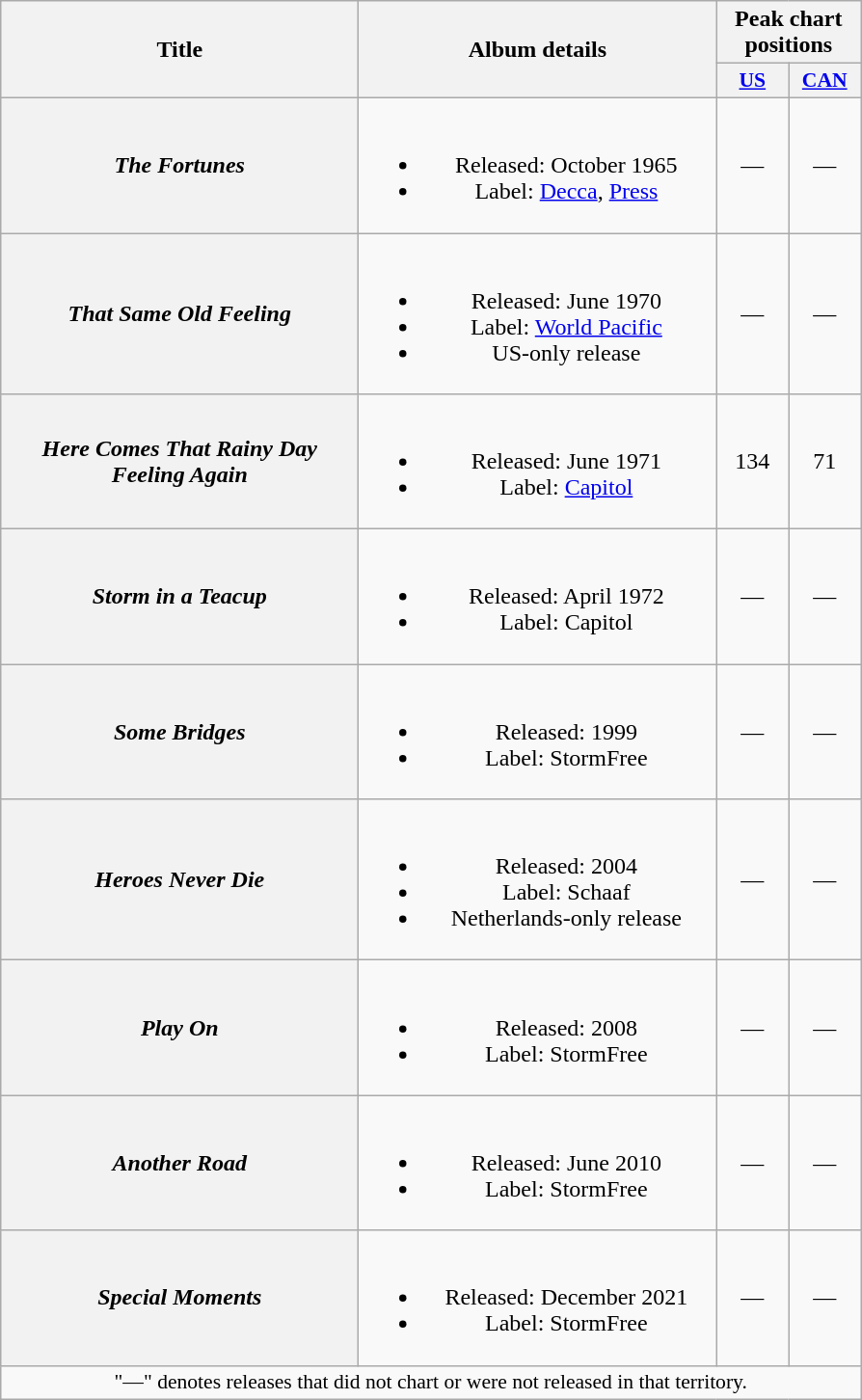<table class="wikitable plainrowheaders" style="text-align:center;">
<tr>
<th scope="col" rowspan="2" style="width:15em;">Title</th>
<th scope="col" rowspan="2" style="width:15em;">Album details</th>
<th colspan="2">Peak chart positions</th>
</tr>
<tr>
<th scope="col" style="width:3em;font-size:90%;"><a href='#'>US</a><br></th>
<th scope="col" style="width:3em;font-size:90%;"><a href='#'>CAN</a><br></th>
</tr>
<tr>
<th scope="row"><em>The Fortunes</em></th>
<td><br><ul><li>Released: October 1965</li><li>Label: <a href='#'>Decca</a>, <a href='#'>Press</a></li></ul></td>
<td>—</td>
<td>—</td>
</tr>
<tr>
<th scope="row"><em>That Same Old Feeling</em></th>
<td><br><ul><li>Released: June 1970</li><li>Label: <a href='#'>World Pacific</a></li><li>US-only release</li></ul></td>
<td>—</td>
<td>—</td>
</tr>
<tr>
<th scope="row"><em>Here Comes That Rainy Day Feeling Again</em></th>
<td><br><ul><li>Released: June 1971</li><li>Label: <a href='#'>Capitol</a></li></ul></td>
<td>134</td>
<td>71</td>
</tr>
<tr>
<th scope="row"><em>Storm in a Teacup</em></th>
<td><br><ul><li>Released: April 1972</li><li>Label: Capitol</li></ul></td>
<td>—</td>
<td>—</td>
</tr>
<tr>
<th scope="row"><em>Some Bridges</em></th>
<td><br><ul><li>Released: 1999</li><li>Label: StormFree</li></ul></td>
<td>—</td>
<td>—</td>
</tr>
<tr>
<th scope="row"><em>Heroes Never Die</em></th>
<td><br><ul><li>Released: 2004</li><li>Label: Schaaf</li><li>Netherlands-only release</li></ul></td>
<td>—</td>
<td>—</td>
</tr>
<tr>
<th scope="row"><em>Play On</em></th>
<td><br><ul><li>Released: 2008</li><li>Label: StormFree</li></ul></td>
<td>—</td>
<td>—</td>
</tr>
<tr>
<th scope="row"><em>Another Road</em></th>
<td><br><ul><li>Released: June 2010</li><li>Label: StormFree</li></ul></td>
<td>—</td>
<td>—</td>
</tr>
<tr>
<th scope="row"><em>Special Moments</em></th>
<td><br><ul><li>Released: December 2021</li><li>Label: StormFree</li></ul></td>
<td>—</td>
<td>—</td>
</tr>
<tr>
<td colspan="4" style="font-size:90%">"—" denotes releases that did not chart or were not released in that territory.</td>
</tr>
</table>
